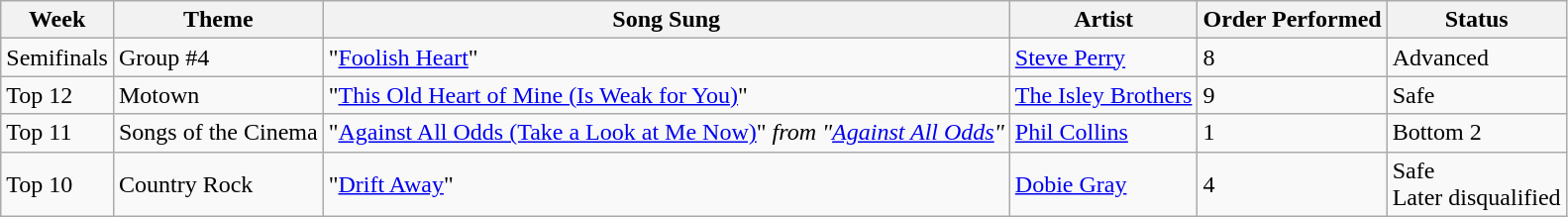<table class="wikitable">
<tr>
<th>Week</th>
<th>Theme</th>
<th>Song Sung</th>
<th>Artist</th>
<th>Order Performed</th>
<th>Status</th>
</tr>
<tr>
<td>Semifinals</td>
<td>Group #4</td>
<td>"<a href='#'>Foolish Heart</a>"</td>
<td><a href='#'>Steve Perry</a></td>
<td>8</td>
<td>Advanced</td>
</tr>
<tr>
<td>Top 12</td>
<td>Motown</td>
<td>"<a href='#'>This Old Heart of Mine (Is Weak for You)</a>"</td>
<td><a href='#'>The Isley Brothers</a></td>
<td>9</td>
<td>Safe</td>
</tr>
<tr>
<td>Top 11</td>
<td>Songs of the Cinema</td>
<td>"<a href='#'>Against All Odds (Take a Look at Me Now)</a>" <em>from "<a href='#'>Against All Odds</a>"</em></td>
<td><a href='#'>Phil Collins</a></td>
<td>1</td>
<td>Bottom 2</td>
</tr>
<tr>
<td>Top 10</td>
<td>Country Rock</td>
<td>"<a href='#'>Drift Away</a>"</td>
<td><a href='#'>Dobie Gray</a></td>
<td>4</td>
<td>Safe<br>Later disqualified</td>
</tr>
</table>
